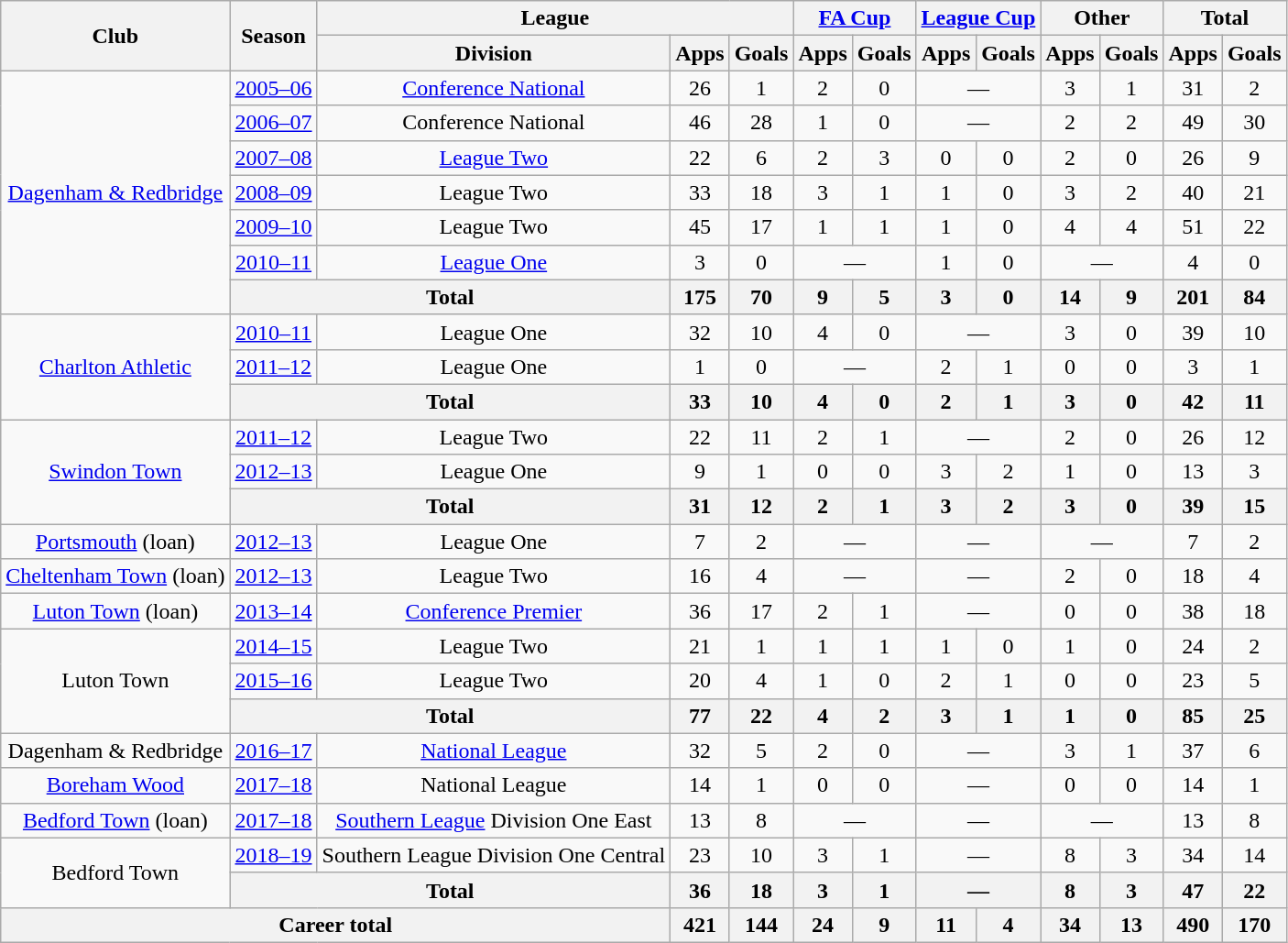<table class=wikitable style=text-align:center>
<tr>
<th rowspan=2>Club</th>
<th rowspan=2>Season</th>
<th colspan=3>League</th>
<th colspan=2><a href='#'>FA Cup</a></th>
<th colspan=2><a href='#'>League Cup</a></th>
<th colspan=2>Other</th>
<th colspan=2>Total</th>
</tr>
<tr>
<th>Division</th>
<th>Apps</th>
<th>Goals</th>
<th>Apps</th>
<th>Goals</th>
<th>Apps</th>
<th>Goals</th>
<th>Apps</th>
<th>Goals</th>
<th>Apps</th>
<th>Goals</th>
</tr>
<tr>
<td rowspan=7><a href='#'>Dagenham & Redbridge</a></td>
<td><a href='#'>2005–06</a></td>
<td><a href='#'>Conference National</a></td>
<td>26</td>
<td>1</td>
<td>2</td>
<td>0</td>
<td colspan=2>—</td>
<td>3</td>
<td>1</td>
<td>31</td>
<td>2</td>
</tr>
<tr>
<td><a href='#'>2006–07</a></td>
<td>Conference National</td>
<td>46</td>
<td>28</td>
<td>1</td>
<td>0</td>
<td colspan=2>—</td>
<td>2</td>
<td>2</td>
<td>49</td>
<td>30</td>
</tr>
<tr>
<td><a href='#'>2007–08</a></td>
<td><a href='#'>League Two</a></td>
<td>22</td>
<td>6</td>
<td>2</td>
<td>3</td>
<td>0</td>
<td>0</td>
<td>2</td>
<td>0</td>
<td>26</td>
<td>9</td>
</tr>
<tr>
<td><a href='#'>2008–09</a></td>
<td>League Two</td>
<td>33</td>
<td>18</td>
<td>3</td>
<td>1</td>
<td>1</td>
<td>0</td>
<td>3</td>
<td>2</td>
<td>40</td>
<td>21</td>
</tr>
<tr>
<td><a href='#'>2009–10</a></td>
<td>League Two</td>
<td>45</td>
<td>17</td>
<td>1</td>
<td>1</td>
<td>1</td>
<td>0</td>
<td>4</td>
<td>4</td>
<td>51</td>
<td>22</td>
</tr>
<tr>
<td><a href='#'>2010–11</a></td>
<td><a href='#'>League One</a></td>
<td>3</td>
<td>0</td>
<td colspan=2>—</td>
<td>1</td>
<td>0</td>
<td colspan=2>—</td>
<td>4</td>
<td>0</td>
</tr>
<tr>
<th colspan=2>Total</th>
<th>175</th>
<th>70</th>
<th>9</th>
<th>5</th>
<th>3</th>
<th>0</th>
<th>14</th>
<th>9</th>
<th>201</th>
<th>84</th>
</tr>
<tr>
<td rowspan=3><a href='#'>Charlton Athletic</a></td>
<td><a href='#'>2010–11</a></td>
<td>League One</td>
<td>32</td>
<td>10</td>
<td>4</td>
<td>0</td>
<td colspan=2>—</td>
<td>3</td>
<td>0</td>
<td>39</td>
<td>10</td>
</tr>
<tr>
<td><a href='#'>2011–12</a></td>
<td>League One</td>
<td>1</td>
<td>0</td>
<td colspan=2>—</td>
<td>2</td>
<td>1</td>
<td>0</td>
<td>0</td>
<td>3</td>
<td>1</td>
</tr>
<tr>
<th colspan=2>Total</th>
<th>33</th>
<th>10</th>
<th>4</th>
<th>0</th>
<th>2</th>
<th>1</th>
<th>3</th>
<th>0</th>
<th>42</th>
<th>11</th>
</tr>
<tr>
<td rowspan=3><a href='#'>Swindon Town</a></td>
<td><a href='#'>2011–12</a></td>
<td>League Two</td>
<td>22</td>
<td>11</td>
<td>2</td>
<td>1</td>
<td colspan=2>—</td>
<td>2</td>
<td>0</td>
<td>26</td>
<td>12</td>
</tr>
<tr>
<td><a href='#'>2012–13</a></td>
<td>League One</td>
<td>9</td>
<td>1</td>
<td>0</td>
<td>0</td>
<td>3</td>
<td>2</td>
<td>1</td>
<td>0</td>
<td>13</td>
<td>3</td>
</tr>
<tr>
<th colspan=2>Total</th>
<th>31</th>
<th>12</th>
<th>2</th>
<th>1</th>
<th>3</th>
<th>2</th>
<th>3</th>
<th>0</th>
<th>39</th>
<th>15</th>
</tr>
<tr>
<td><a href='#'>Portsmouth</a> (loan)</td>
<td><a href='#'>2012–13</a></td>
<td>League One</td>
<td>7</td>
<td>2</td>
<td colspan=2>—</td>
<td colspan=2>—</td>
<td colspan=2>—</td>
<td>7</td>
<td>2</td>
</tr>
<tr>
<td><a href='#'>Cheltenham Town</a> (loan)</td>
<td><a href='#'>2012–13</a></td>
<td>League Two</td>
<td>16</td>
<td>4</td>
<td colspan=2>—</td>
<td colspan=2>—</td>
<td>2</td>
<td>0</td>
<td>18</td>
<td>4</td>
</tr>
<tr>
<td><a href='#'>Luton Town</a> (loan)</td>
<td><a href='#'>2013–14</a></td>
<td><a href='#'>Conference Premier</a></td>
<td>36</td>
<td>17</td>
<td>2</td>
<td>1</td>
<td colspan=2>—</td>
<td>0</td>
<td>0</td>
<td>38</td>
<td>18</td>
</tr>
<tr>
<td rowspan=3>Luton Town</td>
<td><a href='#'>2014–15</a></td>
<td>League Two</td>
<td>21</td>
<td>1</td>
<td>1</td>
<td>1</td>
<td>1</td>
<td>0</td>
<td>1</td>
<td>0</td>
<td>24</td>
<td>2</td>
</tr>
<tr>
<td><a href='#'>2015–16</a></td>
<td>League Two</td>
<td>20</td>
<td>4</td>
<td>1</td>
<td>0</td>
<td>2</td>
<td>1</td>
<td>0</td>
<td>0</td>
<td>23</td>
<td>5</td>
</tr>
<tr>
<th colspan=2>Total</th>
<th>77</th>
<th>22</th>
<th>4</th>
<th>2</th>
<th>3</th>
<th>1</th>
<th>1</th>
<th>0</th>
<th>85</th>
<th>25</th>
</tr>
<tr>
<td>Dagenham & Redbridge</td>
<td><a href='#'>2016–17</a></td>
<td><a href='#'>National League</a></td>
<td>32</td>
<td>5</td>
<td>2</td>
<td>0</td>
<td colspan=2>—</td>
<td>3</td>
<td>1</td>
<td>37</td>
<td>6</td>
</tr>
<tr>
<td><a href='#'>Boreham Wood</a></td>
<td><a href='#'>2017–18</a></td>
<td>National League</td>
<td>14</td>
<td>1</td>
<td>0</td>
<td>0</td>
<td colspan=2>—</td>
<td>0</td>
<td>0</td>
<td>14</td>
<td>1</td>
</tr>
<tr>
<td><a href='#'>Bedford Town</a> (loan)</td>
<td><a href='#'>2017–18</a></td>
<td><a href='#'>Southern League</a> Division One East</td>
<td>13</td>
<td>8</td>
<td colspan=2>—</td>
<td colspan=2>—</td>
<td colspan=2>—</td>
<td>13</td>
<td>8</td>
</tr>
<tr>
<td rowspan=2>Bedford Town</td>
<td><a href='#'>2018–19</a></td>
<td>Southern League Division One Central</td>
<td>23</td>
<td>10</td>
<td>3</td>
<td>1</td>
<td colspan=2>—</td>
<td>8</td>
<td>3</td>
<td>34</td>
<td>14</td>
</tr>
<tr>
<th colspan=2>Total</th>
<th>36</th>
<th>18</th>
<th>3</th>
<th>1</th>
<th colspan=2>—</th>
<th>8</th>
<th>3</th>
<th>47</th>
<th>22</th>
</tr>
<tr>
<th colspan=3>Career total</th>
<th>421</th>
<th>144</th>
<th>24</th>
<th>9</th>
<th>11</th>
<th>4</th>
<th>34</th>
<th>13</th>
<th>490</th>
<th>170</th>
</tr>
</table>
